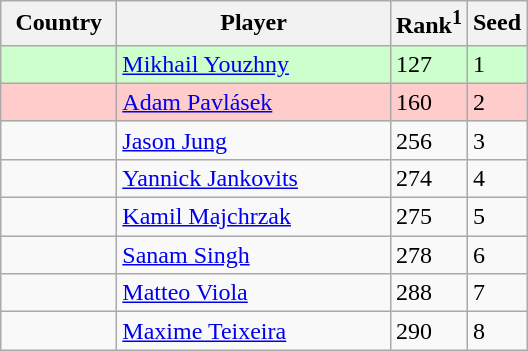<table class="sortable wikitable">
<tr>
<th width="70">Country</th>
<th width="175">Player</th>
<th>Rank<sup>1</sup></th>
<th>Seed</th>
</tr>
<tr style="background:#cfc;">
<td></td>
<td><a href='#'>Mikhail Youzhny</a></td>
<td>127</td>
<td>1</td>
</tr>
<tr style="background:#fcc;">
<td></td>
<td><a href='#'>Adam Pavlásek</a></td>
<td>160</td>
<td>2</td>
</tr>
<tr>
<td></td>
<td><a href='#'>Jason Jung</a></td>
<td>256</td>
<td>3</td>
</tr>
<tr>
<td></td>
<td><a href='#'>Yannick Jankovits</a></td>
<td>274</td>
<td>4</td>
</tr>
<tr>
<td></td>
<td><a href='#'>Kamil Majchrzak</a></td>
<td>275</td>
<td>5</td>
</tr>
<tr>
<td></td>
<td><a href='#'>Sanam Singh</a></td>
<td>278</td>
<td>6</td>
</tr>
<tr>
<td></td>
<td><a href='#'>Matteo Viola</a></td>
<td>288</td>
<td>7</td>
</tr>
<tr>
<td></td>
<td><a href='#'>Maxime Teixeira</a></td>
<td>290</td>
<td>8</td>
</tr>
</table>
